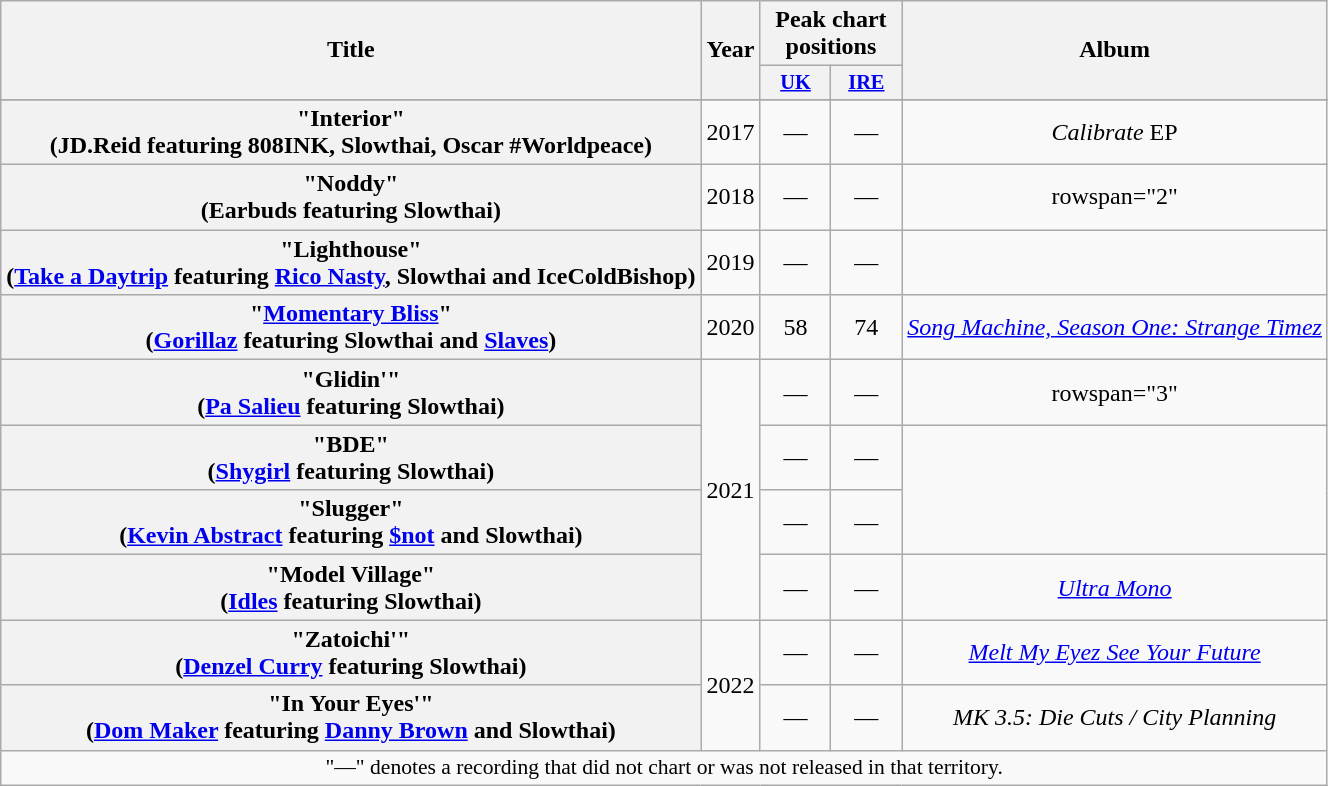<table class="wikitable plainrowheaders" style="text-align:center;">
<tr>
<th scope="col" rowspan="2">Title</th>
<th scope="col" rowspan="2">Year</th>
<th scope="col" colspan="2">Peak chart positions</th>
<th scope="col" rowspan="2">Album</th>
</tr>
<tr>
<th scope="col" style="width:3em;font-size:85%;"><a href='#'>UK</a><br></th>
<th scope="col" style="width:3em;font-size:85%;"><a href='#'>IRE</a><br></th>
</tr>
<tr>
</tr>
<tr>
<th scope="row">"Interior"<br><span>(JD.Reid featuring 808INK, Slowthai, Oscar #Worldpeace)</span></th>
<td>2017</td>
<td>—</td>
<td>—</td>
<td><em>Calibrate</em> EP</td>
</tr>
<tr>
<th scope="row">"Noddy"<br><span>(Earbuds featuring Slowthai)</span></th>
<td>2018</td>
<td>—</td>
<td>—</td>
<td>rowspan="2" </td>
</tr>
<tr>
<th scope="row">"Lighthouse"<br><span>(<a href='#'>Take a Daytrip</a> featuring <a href='#'>Rico Nasty</a>, Slowthai and IceColdBishop)</span></th>
<td>2019</td>
<td>—</td>
<td>—</td>
</tr>
<tr>
<th scope="row">"<a href='#'>Momentary Bliss</a>"<br><span>(<a href='#'>Gorillaz</a> featuring Slowthai and <a href='#'>Slaves</a>)</span></th>
<td>2020</td>
<td>58</td>
<td>74</td>
<td><em><a href='#'>Song Machine, Season One: Strange Timez</a></em></td>
</tr>
<tr>
<th scope="row">"Glidin'"<br><span>(<a href='#'>Pa Salieu</a> featuring Slowthai)</span></th>
<td rowspan="4">2021</td>
<td>—</td>
<td>—</td>
<td>rowspan="3" </td>
</tr>
<tr>
<th scope="row">"BDE"<br><span>(<a href='#'>Shygirl</a> featuring Slowthai)</span></th>
<td>—</td>
<td>—</td>
</tr>
<tr>
<th scope="row">"Slugger"<br><span>(<a href='#'>Kevin Abstract</a> featuring <a href='#'>$not</a> and Slowthai)</span></th>
<td>—</td>
<td>—</td>
</tr>
<tr>
<th scope="row">"Model Village"<br><span>(<a href='#'>Idles</a> featuring Slowthai)</span></th>
<td>—</td>
<td>—</td>
<td><em><a href='#'>Ultra Mono</a></em></td>
</tr>
<tr>
<th scope="row">"Zatoichi'"<br><span>(<a href='#'>Denzel Curry</a> featuring Slowthai)</span></th>
<td rowspan="2">2022</td>
<td>—</td>
<td>—</td>
<td><em><a href='#'>Melt My Eyez See Your Future</a></em></td>
</tr>
<tr>
<th scope="row">"In Your Eyes'"<br><span>(<a href='#'>Dom Maker</a> featuring <a href='#'>Danny Brown</a> and Slowthai)</span></th>
<td>—</td>
<td>—</td>
<td><em>MK 3.5: Die Cuts / City Planning</em></td>
</tr>
<tr>
<td colspan="5" style="font-size:90%">"—" denotes a recording that did not chart or was not released in that territory.</td>
</tr>
</table>
